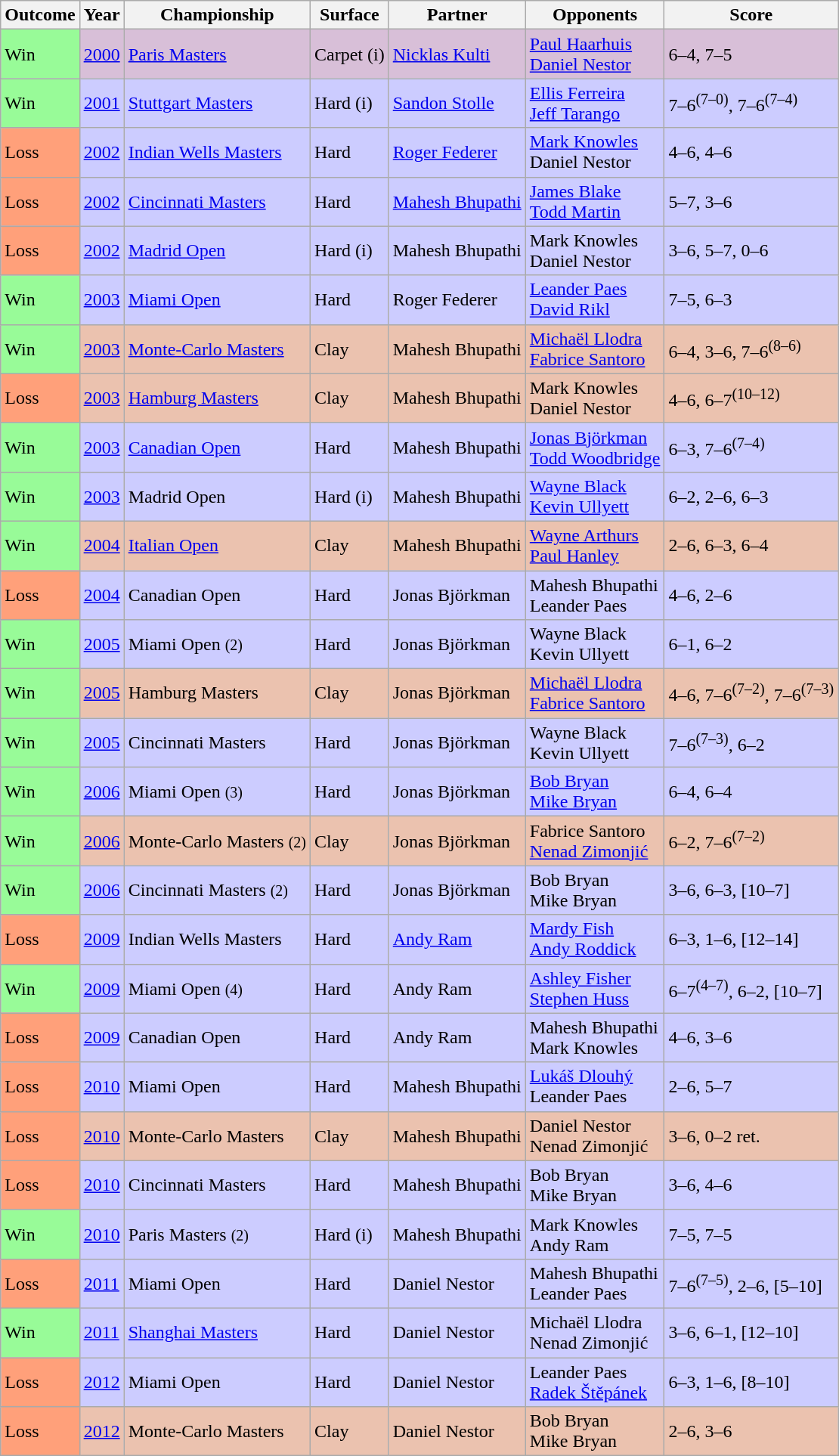<table class="sortable wikitable">
<tr>
<th>Outcome</th>
<th>Year</th>
<th>Championship</th>
<th>Surface</th>
<th>Partner</th>
<th>Opponents</th>
<th class="unsortable">Score</th>
</tr>
<tr bgcolor=thistle>
<td bgcolor=#98FB98>Win</td>
<td><a href='#'>2000</a></td>
<td><a href='#'>Paris Masters</a></td>
<td>Carpet (i)</td>
<td> <a href='#'>Nicklas Kulti</a></td>
<td> <a href='#'>Paul Haarhuis</a><br> <a href='#'>Daniel Nestor</a></td>
<td>6–4, 7–5</td>
</tr>
<tr bgcolor=CCCCFF>
<td bgcolor=#98FB98>Win</td>
<td><a href='#'>2001</a></td>
<td><a href='#'>Stuttgart Masters</a></td>
<td>Hard (i)</td>
<td> <a href='#'>Sandon Stolle</a></td>
<td> <a href='#'>Ellis Ferreira</a><br> <a href='#'>Jeff Tarango</a></td>
<td>7–6<sup>(7–0)</sup>, 7–6<sup>(7–4)</sup></td>
</tr>
<tr bgcolor=CCCCFF>
<td bgcolor=FFA07A>Loss</td>
<td><a href='#'>2002</a></td>
<td><a href='#'>Indian Wells Masters</a></td>
<td>Hard</td>
<td> <a href='#'>Roger Federer</a></td>
<td> <a href='#'>Mark Knowles</a><br> Daniel Nestor</td>
<td>4–6, 4–6</td>
</tr>
<tr bgcolor=CCCCFF>
<td bgcolor=FFA07A>Loss</td>
<td><a href='#'>2002</a></td>
<td><a href='#'>Cincinnati Masters</a></td>
<td>Hard</td>
<td> <a href='#'>Mahesh Bhupathi</a></td>
<td> <a href='#'>James Blake</a><br> <a href='#'>Todd Martin</a></td>
<td>5–7, 3–6</td>
</tr>
<tr bgcolor=CCCCFF>
<td bgcolor=FFA07A>Loss</td>
<td><a href='#'>2002</a></td>
<td><a href='#'>Madrid Open</a></td>
<td>Hard (i)</td>
<td> Mahesh Bhupathi</td>
<td> Mark Knowles<br> Daniel Nestor</td>
<td>3–6, 5–7, 0–6</td>
</tr>
<tr bgcolor=CCCCFF>
<td bgcolor=#98FB98>Win</td>
<td><a href='#'>2003</a></td>
<td><a href='#'>Miami Open</a></td>
<td>Hard</td>
<td> Roger Federer</td>
<td> <a href='#'>Leander Paes</a><br> <a href='#'>David Rikl</a></td>
<td>7–5, 6–3</td>
</tr>
<tr bgcolor=#ebc2af>
<td bgcolor=#98FB98>Win</td>
<td><a href='#'>2003</a></td>
<td><a href='#'>Monte-Carlo Masters</a></td>
<td>Clay</td>
<td> Mahesh Bhupathi</td>
<td> <a href='#'>Michaël Llodra</a><br> <a href='#'>Fabrice Santoro</a></td>
<td>6–4, 3–6, 7–6<sup>(8–6)</sup></td>
</tr>
<tr bgcolor=#ebc2af>
<td bgcolor=FFA07A>Loss</td>
<td><a href='#'>2003</a></td>
<td><a href='#'>Hamburg Masters</a></td>
<td>Clay</td>
<td> Mahesh Bhupathi</td>
<td> Mark Knowles<br> Daniel Nestor</td>
<td>4–6, 6–7<sup>(10–12)</sup></td>
</tr>
<tr bgcolor=CCCCFF>
<td bgcolor=#98FB98>Win</td>
<td><a href='#'>2003</a></td>
<td><a href='#'>Canadian Open</a></td>
<td>Hard</td>
<td> Mahesh Bhupathi</td>
<td> <a href='#'>Jonas Björkman</a><br> <a href='#'>Todd Woodbridge</a></td>
<td>6–3, 7–6<sup>(7–4)</sup></td>
</tr>
<tr bgcolor=CCCCFF>
<td bgcolor=#98FB98>Win</td>
<td><a href='#'>2003</a></td>
<td>Madrid Open</td>
<td>Hard (i)</td>
<td> Mahesh Bhupathi</td>
<td> <a href='#'>Wayne Black</a><br> <a href='#'>Kevin Ullyett</a></td>
<td>6–2, 2–6, 6–3</td>
</tr>
<tr bgcolor=#ebc2af>
<td bgcolor=#98FB98>Win</td>
<td><a href='#'>2004</a></td>
<td><a href='#'>Italian Open</a></td>
<td>Clay</td>
<td> Mahesh Bhupathi</td>
<td> <a href='#'>Wayne Arthurs</a><br> <a href='#'>Paul Hanley</a></td>
<td>2–6, 6–3, 6–4</td>
</tr>
<tr bgcolor=CCCCFF>
<td bgcolor=FFA07A>Loss</td>
<td><a href='#'>2004</a></td>
<td>Canadian Open</td>
<td>Hard</td>
<td> Jonas Björkman</td>
<td> Mahesh Bhupathi<br> Leander Paes</td>
<td>4–6, 2–6</td>
</tr>
<tr bgcolor=CCCCFF>
<td bgcolor=#98FB98>Win</td>
<td><a href='#'>2005</a></td>
<td>Miami Open <small>(2)</small></td>
<td>Hard</td>
<td> Jonas Björkman</td>
<td> Wayne Black<br> Kevin Ullyett</td>
<td>6–1, 6–2</td>
</tr>
<tr bgcolor=#ebc2af>
<td bgcolor=#98FB98>Win</td>
<td><a href='#'>2005</a></td>
<td>Hamburg Masters</td>
<td>Clay</td>
<td> Jonas Björkman</td>
<td> <a href='#'>Michaël Llodra</a><br> <a href='#'>Fabrice Santoro</a></td>
<td>4–6, 7–6<sup>(7–2)</sup>, 7–6<sup>(7–3)</sup></td>
</tr>
<tr bgcolor=CCCCFF>
<td bgcolor=#98FB98>Win</td>
<td><a href='#'>2005</a></td>
<td>Cincinnati Masters</td>
<td>Hard</td>
<td> Jonas Björkman</td>
<td> Wayne Black<br> Kevin Ullyett</td>
<td>7–6<sup>(7–3)</sup>, 6–2</td>
</tr>
<tr bgcolor=CCCCFF>
<td bgcolor=#98FB98>Win</td>
<td><a href='#'>2006</a></td>
<td>Miami Open <small>(3)</small></td>
<td>Hard</td>
<td> Jonas Björkman</td>
<td> <a href='#'>Bob Bryan</a><br> <a href='#'>Mike Bryan</a></td>
<td>6–4, 6–4</td>
</tr>
<tr bgcolor=#ebc2af>
<td bgcolor=#98FB98>Win</td>
<td><a href='#'>2006</a></td>
<td>Monte-Carlo Masters <small>(2)</small></td>
<td>Clay</td>
<td> Jonas Björkman</td>
<td> Fabrice Santoro<br> <a href='#'>Nenad Zimonjić</a></td>
<td>6–2, 7–6<sup>(7–2)</sup></td>
</tr>
<tr bgcolor=CCCCFF>
<td bgcolor=#98FB98>Win</td>
<td><a href='#'>2006</a></td>
<td>Cincinnati Masters <small>(2)</small></td>
<td>Hard</td>
<td> Jonas Björkman</td>
<td> Bob Bryan<br> Mike Bryan</td>
<td>3–6, 6–3, [10–7]</td>
</tr>
<tr bgcolor=CCCCFF>
<td bgcolor=FFA07A>Loss</td>
<td><a href='#'>2009</a></td>
<td>Indian Wells Masters</td>
<td>Hard</td>
<td> <a href='#'>Andy Ram</a></td>
<td> <a href='#'>Mardy Fish</a><br> <a href='#'>Andy Roddick</a></td>
<td>6–3, 1–6, [12–14]</td>
</tr>
<tr bgcolor=CCCCFF>
<td bgcolor=#98FB98>Win</td>
<td><a href='#'>2009</a></td>
<td>Miami Open <small>(4)</small></td>
<td>Hard</td>
<td> Andy Ram</td>
<td> <a href='#'>Ashley Fisher</a><br> <a href='#'>Stephen Huss</a></td>
<td>6–7<sup>(4–7)</sup>, 6–2, [10–7]</td>
</tr>
<tr bgcolor=CCCCFF>
<td bgcolor=FFA07A>Loss</td>
<td><a href='#'>2009</a></td>
<td>Canadian Open</td>
<td>Hard</td>
<td> Andy Ram</td>
<td> Mahesh Bhupathi<br> Mark Knowles</td>
<td>4–6, 3–6</td>
</tr>
<tr bgcolor=CCCCFF>
<td bgcolor=FFA07A>Loss</td>
<td><a href='#'>2010</a></td>
<td>Miami Open</td>
<td>Hard</td>
<td> Mahesh Bhupathi</td>
<td> <a href='#'>Lukáš Dlouhý</a><br> Leander Paes</td>
<td>2–6, 5–7</td>
</tr>
<tr bgcolor=#ebc2af>
<td bgcolor=FFA07A>Loss</td>
<td><a href='#'>2010</a></td>
<td>Monte-Carlo Masters</td>
<td>Clay</td>
<td> Mahesh Bhupathi</td>
<td> Daniel Nestor<br> Nenad Zimonjić</td>
<td>3–6, 0–2 ret.</td>
</tr>
<tr bgcolor=CCCCFF>
<td bgcolor=FFA07A>Loss</td>
<td><a href='#'>2010</a></td>
<td>Cincinnati Masters</td>
<td>Hard</td>
<td> Mahesh Bhupathi</td>
<td> Bob Bryan<br> Mike Bryan</td>
<td>3–6, 4–6</td>
</tr>
<tr bgcolor=CCCCFF>
<td bgcolor=#98FB98>Win</td>
<td><a href='#'>2010</a></td>
<td>Paris Masters <small>(2)</small></td>
<td>Hard (i)</td>
<td> Mahesh Bhupathi</td>
<td> Mark Knowles<br> Andy Ram</td>
<td>7–5, 7–5</td>
</tr>
<tr bgcolor=CCCCFF>
<td bgcolor=FFA07A>Loss</td>
<td><a href='#'>2011</a></td>
<td>Miami Open</td>
<td>Hard</td>
<td> Daniel Nestor</td>
<td> Mahesh Bhupathi<br> Leander Paes</td>
<td>7–6<sup>(7–5)</sup>, 2–6, [5–10]</td>
</tr>
<tr bgcolor=CCCCFF>
<td bgcolor=#98FB98>Win</td>
<td><a href='#'>2011</a></td>
<td><a href='#'>Shanghai Masters</a></td>
<td>Hard</td>
<td> Daniel Nestor</td>
<td> Michaël Llodra<br> Nenad Zimonjić</td>
<td>3–6, 6–1, [12–10]</td>
</tr>
<tr bgcolor=CCCCFF>
<td bgcolor=FFA07A>Loss</td>
<td><a href='#'>2012</a></td>
<td>Miami Open</td>
<td>Hard</td>
<td> Daniel Nestor</td>
<td> Leander Paes<br> <a href='#'>Radek Štěpánek</a></td>
<td>6–3, 1–6, [8–10]</td>
</tr>
<tr bgcolor=#ebc2af>
<td bgcolor=FFA07A>Loss</td>
<td><a href='#'>2012</a></td>
<td>Monte-Carlo Masters</td>
<td>Clay</td>
<td> Daniel Nestor</td>
<td> Bob Bryan<br> Mike Bryan</td>
<td>2–6, 3–6</td>
</tr>
</table>
